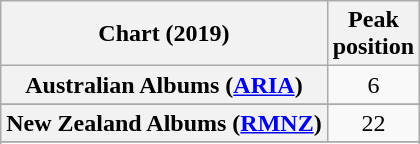<table class="wikitable sortable plainrowheaders" style="text-align:center">
<tr>
<th scope="col">Chart (2019)</th>
<th scope="col">Peak<br>position</th>
</tr>
<tr>
<th scope="row">Australian Albums (<a href='#'>ARIA</a>)</th>
<td>6</td>
</tr>
<tr>
</tr>
<tr>
<th scope="row">New Zealand Albums (<a href='#'>RMNZ</a>)</th>
<td>22</td>
</tr>
<tr>
</tr>
<tr>
</tr>
<tr>
</tr>
</table>
